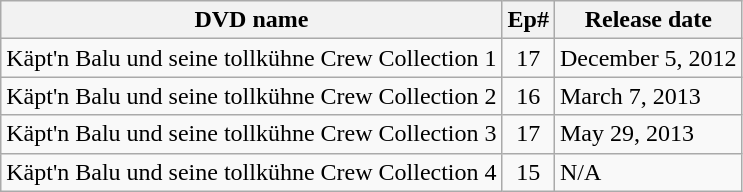<table class="wikitable">
<tr>
<th>DVD name</th>
<th>Ep#</th>
<th>Release date</th>
</tr>
<tr>
<td>Käpt'n Balu und seine tollkühne Crew Collection 1</td>
<td style="text-align:center;">17</td>
<td>December 5, 2012</td>
</tr>
<tr>
<td>Käpt'n Balu und seine tollkühne Crew Collection 2</td>
<td style="text-align:center;">16</td>
<td>March 7, 2013</td>
</tr>
<tr>
<td>Käpt'n Balu und seine tollkühne Crew Collection 3</td>
<td style="text-align:center;">17</td>
<td>May 29, 2013</td>
</tr>
<tr>
<td>Käpt'n Balu und seine tollkühne Crew Collection 4</td>
<td style="text-align:center;">15</td>
<td>N/A</td>
</tr>
</table>
